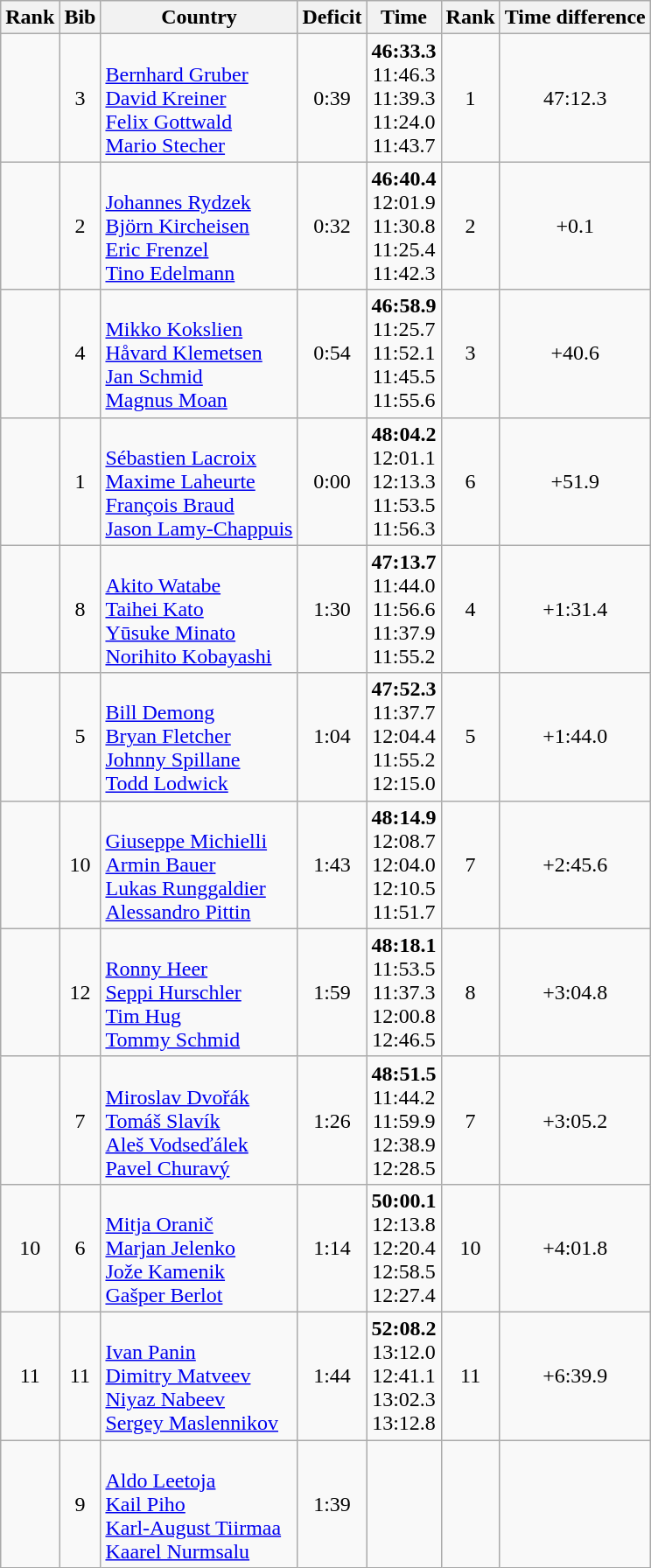<table class="wikitable sortable" style="text-align:center">
<tr>
<th>Rank</th>
<th>Bib</th>
<th>Country</th>
<th>Deficit</th>
<th>Time</th>
<th>Rank</th>
<th>Time difference</th>
</tr>
<tr>
<td></td>
<td>3</td>
<td align="left"><br><a href='#'>Bernhard Gruber</a><br><a href='#'>David Kreiner</a><br><a href='#'>Felix Gottwald</a><br><a href='#'>Mario Stecher</a></td>
<td>0:39</td>
<td><strong>46:33.3</strong><br>11:46.3<br>11:39.3<br>11:24.0<br>11:43.7</td>
<td>1</td>
<td>47:12.3</td>
</tr>
<tr>
<td></td>
<td>2</td>
<td align="left"><br><a href='#'>Johannes Rydzek</a><br><a href='#'>Björn Kircheisen</a><br><a href='#'>Eric Frenzel</a> <br><a href='#'>Tino Edelmann</a></td>
<td>0:32</td>
<td><strong>46:40.4</strong><br>12:01.9<br>11:30.8<br>11:25.4<br>11:42.3</td>
<td>2</td>
<td>+0.1</td>
</tr>
<tr>
<td></td>
<td>4</td>
<td align="left"><br><a href='#'>Mikko Kokslien</a><br><a href='#'>Håvard Klemetsen</a><br><a href='#'>Jan Schmid</a><br><a href='#'>Magnus Moan</a></td>
<td>0:54</td>
<td><strong>46:58.9</strong><br>11:25.7<br>11:52.1<br>11:45.5<br>11:55.6</td>
<td>3</td>
<td>+40.6</td>
</tr>
<tr>
<td></td>
<td>1</td>
<td align="left"><br><a href='#'>Sébastien Lacroix</a><br><a href='#'>Maxime Laheurte</a><br><a href='#'>François Braud</a><br><a href='#'>Jason Lamy-Chappuis</a></td>
<td>0:00</td>
<td><strong>48:04.2</strong><br>12:01.1<br>12:13.3<br>11:53.5<br>11:56.3</td>
<td>6</td>
<td>+51.9</td>
</tr>
<tr>
<td></td>
<td>8</td>
<td align="left"><br><a href='#'>Akito Watabe</a><br><a href='#'>Taihei Kato</a><br><a href='#'>Yūsuke Minato</a><br><a href='#'>Norihito Kobayashi</a></td>
<td>1:30</td>
<td><strong>47:13.7</strong><br>11:44.0<br>11:56.6<br>11:37.9<br>11:55.2</td>
<td>4</td>
<td>+1:31.4</td>
</tr>
<tr>
<td></td>
<td>5</td>
<td align="left"><br><a href='#'>Bill Demong</a><br><a href='#'>Bryan Fletcher</a><br><a href='#'>Johnny Spillane</a><br><a href='#'>Todd Lodwick</a></td>
<td>1:04</td>
<td><strong>47:52.3</strong><br>11:37.7<br>12:04.4<br>11:55.2<br>12:15.0</td>
<td>5</td>
<td>+1:44.0</td>
</tr>
<tr>
<td></td>
<td>10</td>
<td align="left"><br><a href='#'>Giuseppe Michielli</a><br><a href='#'>Armin Bauer</a><br><a href='#'>Lukas Runggaldier</a><br><a href='#'>Alessandro Pittin</a></td>
<td>1:43</td>
<td><strong>48:14.9</strong><br>12:08.7<br>12:04.0<br>12:10.5<br>11:51.7</td>
<td>7</td>
<td>+2:45.6</td>
</tr>
<tr>
<td></td>
<td>12</td>
<td align="left"><br><a href='#'>Ronny Heer</a><br><a href='#'>Seppi Hurschler</a><br><a href='#'>Tim Hug</a><br><a href='#'>Tommy Schmid</a></td>
<td>1:59</td>
<td><strong>48:18.1</strong><br>11:53.5<br>11:37.3<br>12:00.8<br>12:46.5</td>
<td>8</td>
<td>+3:04.8</td>
</tr>
<tr>
<td></td>
<td>7</td>
<td align="left"><br><a href='#'>Miroslav Dvořák</a><br><a href='#'>Tomáš Slavík</a><br><a href='#'>Aleš Vodseďálek</a><br><a href='#'>Pavel Churavý</a></td>
<td>1:26</td>
<td><strong>48:51.5</strong><br>11:44.2<br>11:59.9 <br>12:38.9<br>12:28.5</td>
<td>7</td>
<td>+3:05.2</td>
</tr>
<tr>
<td>10</td>
<td>6</td>
<td align="left"><br><a href='#'>Mitja Oranič</a><br><a href='#'>Marjan Jelenko</a><br><a href='#'>Jože Kamenik</a><br><a href='#'>Gašper Berlot</a></td>
<td>1:14</td>
<td><strong>50:00.1</strong><br>12:13.8<br>12:20.4<br>12:58.5<br>12:27.4</td>
<td>10</td>
<td>+4:01.8</td>
</tr>
<tr>
<td>11</td>
<td>11</td>
<td align="left"><br><a href='#'>Ivan Panin</a><br><a href='#'>Dimitry Matveev</a><br><a href='#'>Niyaz Nabeev</a><br><a href='#'>Sergey Maslennikov</a></td>
<td>1:44</td>
<td><strong>52:08.2</strong><br>13:12.0<br>12:41.1<br>13:02.3<br>13:12.8</td>
<td>11</td>
<td>+6:39.9</td>
</tr>
<tr>
<td></td>
<td>9</td>
<td align="left"><br><a href='#'>Aldo Leetoja</a> <br><a href='#'>Kail Piho</a><br><a href='#'>Karl-August Tiirmaa</a><br><a href='#'>Kaarel Nurmsalu</a></td>
<td>1:39</td>
<td><strong></strong></td>
<td></td>
<td></td>
</tr>
</table>
